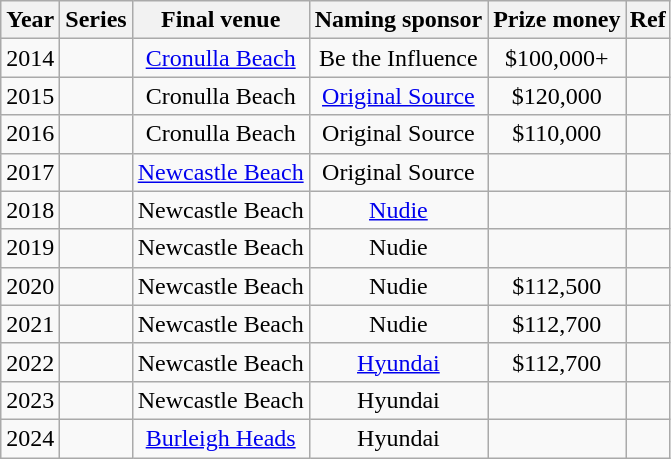<table class="wikitable" style="text-align:center;">
<tr>
<th>Year</th>
<th>Series</th>
<th>Final venue</th>
<th>Naming sponsor</th>
<th>Prize money</th>
<th style="padding:2px;">Ref</th>
</tr>
<tr>
<td>2014</td>
<td></td>
<td><a href='#'>Cronulla Beach</a></td>
<td>Be the Influence</td>
<td>$100,000+</td>
<td></td>
</tr>
<tr>
<td>2015</td>
<td></td>
<td>Cronulla Beach</td>
<td><a href='#'>Original Source</a></td>
<td>$120,000</td>
<td></td>
</tr>
<tr>
<td>2016</td>
<td></td>
<td>Cronulla Beach</td>
<td>Original Source</td>
<td>$110,000</td>
<td></td>
</tr>
<tr>
<td>2017</td>
<td></td>
<td><a href='#'>Newcastle Beach</a></td>
<td>Original Source</td>
<td></td>
<td></td>
</tr>
<tr>
<td>2018</td>
<td></td>
<td>Newcastle Beach</td>
<td><a href='#'>Nudie</a></td>
<td></td>
<td></td>
</tr>
<tr>
<td>2019</td>
<td></td>
<td>Newcastle Beach</td>
<td>Nudie</td>
<td></td>
<td></td>
</tr>
<tr>
<td>2020</td>
<td></td>
<td>Newcastle Beach</td>
<td>Nudie</td>
<td>$112,500</td>
<td></td>
</tr>
<tr>
<td>2021</td>
<td></td>
<td>Newcastle Beach</td>
<td>Nudie</td>
<td>$112,700</td>
<td></td>
</tr>
<tr>
<td>2022</td>
<td></td>
<td>Newcastle Beach</td>
<td><a href='#'>Hyundai</a></td>
<td>$112,700 </td>
<td></td>
</tr>
<tr>
<td>2023</td>
<td></td>
<td>Newcastle Beach</td>
<td>Hyundai</td>
<td></td>
<td></td>
</tr>
<tr>
<td>2024</td>
<td></td>
<td><a href='#'>Burleigh Heads</a></td>
<td>Hyundai</td>
<td></td>
<td></td>
</tr>
</table>
